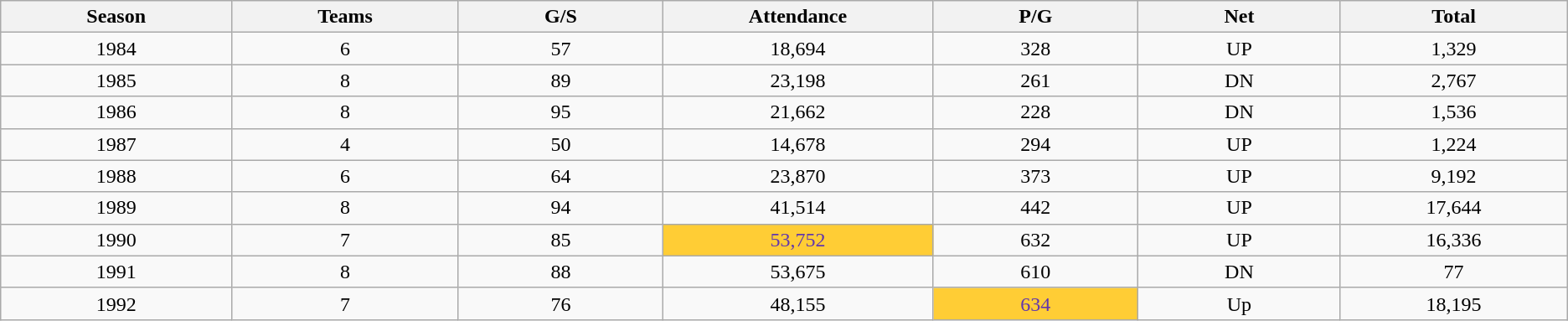<table class="wikitable sortable">
<tr>
<th bgcolor="#DDDDFF" width="2%">Season</th>
<th bgcolor="#DDDDFF" width="2%">Teams</th>
<th bgcolor="#DDDDFF" width="2%">G/S</th>
<th bgcolor="#DDDDFF" width="2%">Attendance</th>
<th bgcolor="#DDDDFF" width="2%">P/G</th>
<th bgcolor="#DDDDFF" width="2%">Net</th>
<th bgcolor="#DDDDFF" width="2%">Total</th>
</tr>
<tr align="center">
<td>1984</td>
<td>6</td>
<td>57</td>
<td>18,694</td>
<td>328</td>
<td>UP</td>
<td>1,329</td>
</tr>
<tr align="center">
<td>1985</td>
<td>8</td>
<td>89</td>
<td>23,198</td>
<td>261</td>
<td>DN</td>
<td>2,767</td>
</tr>
<tr align="center">
<td>1986</td>
<td>8</td>
<td>95</td>
<td>21,662</td>
<td>228</td>
<td>DN</td>
<td>1,536</td>
</tr>
<tr align="center">
<td>1987</td>
<td>4</td>
<td>50</td>
<td>14,678</td>
<td>294</td>
<td>UP</td>
<td>1,224</td>
</tr>
<tr align="center">
<td>1988</td>
<td>6</td>
<td>64</td>
<td>23,870</td>
<td>373</td>
<td>UP</td>
<td>9,192</td>
</tr>
<tr align="center">
<td>1989</td>
<td>8</td>
<td>94</td>
<td>41,514</td>
<td>442</td>
<td>UP</td>
<td>17,644</td>
</tr>
<tr align="center">
<td>1990</td>
<td>7</td>
<td>85</td>
<td style="background:#ffcd35;color:#6137ad;">53,752</td>
<td>632</td>
<td>UP</td>
<td>16,336</td>
</tr>
<tr align="center">
<td>1991</td>
<td>8</td>
<td>88</td>
<td>53,675</td>
<td>610</td>
<td>DN</td>
<td>77</td>
</tr>
<tr align="center">
<td>1992</td>
<td>7</td>
<td>76</td>
<td>48,155</td>
<td style="background:#ffcd35;color:#6137ad;">634</td>
<td>Up</td>
<td>18,195</td>
</tr>
</table>
